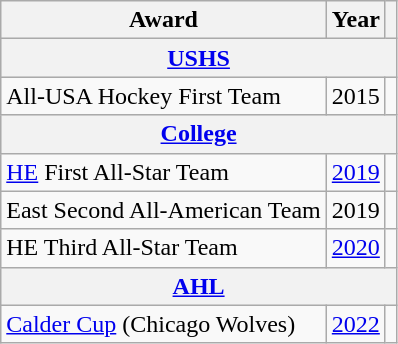<table class="wikitable">
<tr>
<th>Award</th>
<th>Year</th>
<th></th>
</tr>
<tr ALIGN="center" bgcolor="#e0e0e0">
<th colspan="3"><a href='#'>USHS</a></th>
</tr>
<tr>
<td>All-USA Hockey First Team</td>
<td>2015</td>
<td></td>
</tr>
<tr ALIGN="center" bgcolor="#e0e0e0">
<th colspan="3"><a href='#'>College</a></th>
</tr>
<tr>
<td><a href='#'>HE</a> First All-Star Team</td>
<td><a href='#'>2019</a></td>
<td></td>
</tr>
<tr>
<td>East Second All-American Team</td>
<td>2019</td>
<td></td>
</tr>
<tr>
<td>HE Third All-Star Team</td>
<td><a href='#'>2020</a></td>
<td></td>
</tr>
<tr>
<th colspan="3"><a href='#'>AHL</a></th>
</tr>
<tr>
<td><a href='#'>Calder Cup</a> (Chicago Wolves)</td>
<td><a href='#'>2022</a></td>
<td></td>
</tr>
</table>
